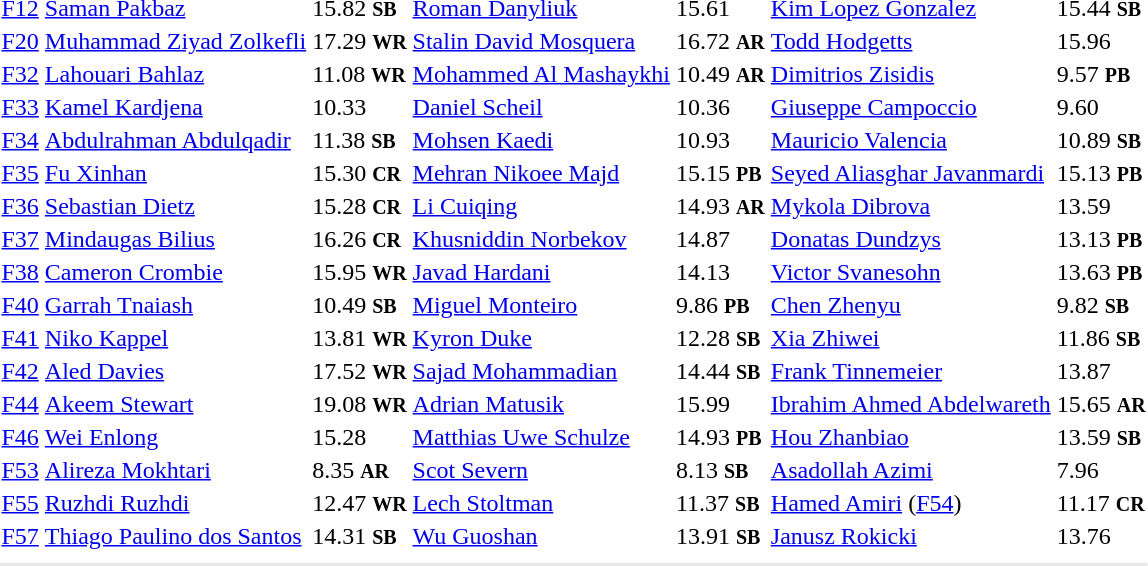<table>
<tr>
<td><a href='#'>F12</a></td>
<td><a href='#'>Saman Pakbaz</a><br></td>
<td>15.82 <small><strong>SB</strong></small></td>
<td><a href='#'>Roman Danyliuk</a><br></td>
<td>15.61</td>
<td><a href='#'>Kim Lopez Gonzalez</a><br></td>
<td>15.44 <small><strong>SB</strong></small></td>
</tr>
<tr>
<td><a href='#'>F20</a></td>
<td><a href='#'>Muhammad Ziyad Zolkefli</a><br></td>
<td>17.29 <small><strong>WR</strong></small></td>
<td><a href='#'>Stalin David Mosquera</a><br></td>
<td>16.72 <small><strong>AR</strong></small></td>
<td><a href='#'>Todd Hodgetts</a><br></td>
<td>15.96</td>
</tr>
<tr>
<td><a href='#'>F32</a></td>
<td><a href='#'>Lahouari Bahlaz</a><br></td>
<td>11.08 <small><strong>WR</strong></small></td>
<td><a href='#'>Mohammed Al Mashaykhi</a><br></td>
<td>10.49 <small><strong>AR</strong></small></td>
<td><a href='#'>Dimitrios Zisidis</a><br></td>
<td>9.57 <small><strong>PB</strong></small></td>
</tr>
<tr>
<td><a href='#'>F33</a></td>
<td><a href='#'>Kamel Kardjena</a><br></td>
<td>10.33</td>
<td><a href='#'>Daniel Scheil</a><br></td>
<td>10.36</td>
<td><a href='#'>Giuseppe Campoccio</a><br></td>
<td>9.60</td>
</tr>
<tr>
<td><a href='#'>F34</a></td>
<td><a href='#'>Abdulrahman Abdulqadir</a><br></td>
<td>11.38 <small><strong>SB</strong></small></td>
<td><a href='#'>Mohsen Kaedi</a><br></td>
<td>10.93</td>
<td><a href='#'>Mauricio Valencia</a><br></td>
<td>10.89 <small><strong>SB</strong></small></td>
</tr>
<tr>
<td><a href='#'>F35</a></td>
<td><a href='#'>Fu Xinhan</a><br></td>
<td>15.30 <small><strong>CR</strong></small></td>
<td><a href='#'>Mehran Nikoee Majd</a><br></td>
<td>15.15 <small><strong>PB</strong></small></td>
<td><a href='#'>Seyed Aliasghar Javanmardi</a><br></td>
<td>15.13 <small><strong>PB</strong></small></td>
</tr>
<tr>
<td><a href='#'>F36</a></td>
<td><a href='#'>Sebastian Dietz</a><br></td>
<td>15.28 <small><strong>CR</strong></small></td>
<td><a href='#'>Li Cuiqing</a><br></td>
<td>14.93 <small><strong>AR</strong></small></td>
<td><a href='#'>Mykola Dibrova</a><br></td>
<td>13.59</td>
</tr>
<tr>
<td><a href='#'>F37</a></td>
<td><a href='#'>Mindaugas Bilius</a><br></td>
<td>16.26 <small><strong>CR</strong></small></td>
<td><a href='#'>Khusniddin Norbekov</a><br></td>
<td>14.87</td>
<td><a href='#'>Donatas Dundzys</a><br></td>
<td>13.13 <small><strong>PB</strong></small></td>
</tr>
<tr>
<td><a href='#'>F38</a></td>
<td><a href='#'>Cameron Crombie</a><br></td>
<td>15.95 <small><strong>WR</strong></small></td>
<td><a href='#'>Javad Hardani</a><br></td>
<td>14.13</td>
<td><a href='#'>Victor Svanesohn</a><br></td>
<td>13.63 <small><strong>PB</strong></small></td>
</tr>
<tr>
<td><a href='#'>F40</a></td>
<td><a href='#'>Garrah Tnaiash</a><br></td>
<td>10.49 <small><strong>SB</strong></small></td>
<td><a href='#'>Miguel Monteiro</a><br></td>
<td>9.86 <small><strong>PB</strong></small></td>
<td><a href='#'>Chen Zhenyu</a><br></td>
<td>9.82 <small><strong>SB</strong></small></td>
</tr>
<tr>
<td><a href='#'>F41</a></td>
<td><a href='#'>Niko Kappel</a><br></td>
<td>13.81 <small><strong>WR</strong></small></td>
<td><a href='#'>Kyron Duke</a><br></td>
<td>12.28 <small><strong>SB</strong></small></td>
<td><a href='#'>Xia Zhiwei</a><br></td>
<td>11.86 <small><strong>SB</strong></small></td>
</tr>
<tr>
<td><a href='#'>F42</a></td>
<td><a href='#'>Aled Davies</a><br></td>
<td>17.52 <small><strong>WR</strong></small></td>
<td><a href='#'>Sajad Mohammadian</a><br></td>
<td>14.44 <small><strong>SB</strong></small></td>
<td><a href='#'>Frank Tinnemeier</a><br></td>
<td>13.87</td>
</tr>
<tr>
<td><a href='#'>F44</a></td>
<td><a href='#'>Akeem Stewart</a><br></td>
<td>19.08 <small><strong>WR</strong></small></td>
<td><a href='#'>Adrian Matusik</a><br></td>
<td>15.99</td>
<td><a href='#'>Ibrahim Ahmed Abdelwareth</a><br></td>
<td>15.65 <small><strong>AR</strong></small></td>
</tr>
<tr>
<td><a href='#'>F46</a></td>
<td><a href='#'>Wei Enlong</a><br></td>
<td>15.28</td>
<td><a href='#'>Matthias Uwe Schulze</a><br></td>
<td>14.93 <small><strong>PB</strong></small></td>
<td><a href='#'>Hou Zhanbiao</a><br></td>
<td>13.59 <small><strong>SB</strong></small></td>
</tr>
<tr>
<td><a href='#'>F53</a></td>
<td><a href='#'>Alireza Mokhtari</a><br></td>
<td>8.35 <small><strong>AR</strong></small></td>
<td><a href='#'>Scot Severn</a><br></td>
<td>8.13 <small><strong>SB</strong></small></td>
<td><a href='#'>Asadollah Azimi</a> <br></td>
<td>7.96</td>
</tr>
<tr>
<td><a href='#'>F55</a></td>
<td><a href='#'>Ruzhdi Ruzhdi</a><br></td>
<td>12.47 <small><strong>WR</strong></small></td>
<td><a href='#'>Lech Stoltman</a><br></td>
<td>11.37 <small><strong>SB</strong></small></td>
<td><a href='#'>Hamed Amiri</a> (<a href='#'>F54</a>) <br></td>
<td>11.17 <small><strong>CR</strong></small></td>
</tr>
<tr>
<td><a href='#'>F57</a></td>
<td><a href='#'>Thiago Paulino dos Santos</a><br></td>
<td>14.31 <small><strong>SB</strong></small></td>
<td><a href='#'>Wu Guoshan</a><br></td>
<td>13.91 <small><strong>SB</strong></small></td>
<td><a href='#'>Janusz Rokicki</a><br></td>
<td>13.76</td>
</tr>
<tr>
<td colspan=7></td>
</tr>
<tr>
</tr>
<tr bgcolor= e8e8e8>
<td colspan=7></td>
</tr>
</table>
